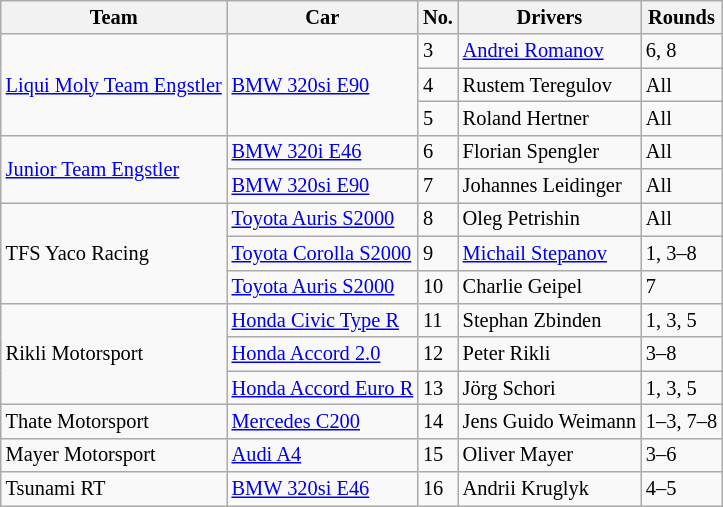<table class="wikitable" style="font-size: 85%">
<tr>
<th>Team</th>
<th>Car</th>
<th>No.</th>
<th>Drivers</th>
<th>Rounds</th>
</tr>
<tr>
<td rowspan=3> <a href='#'>Liqui Moly Team Engstler</a></td>
<td rowspan=3><a href='#'>BMW 320si E90</a></td>
<td>3</td>
<td> <a href='#'>Andrei Romanov</a></td>
<td>6, 8</td>
</tr>
<tr>
<td>4</td>
<td> Rustem Teregulov</td>
<td>All</td>
</tr>
<tr>
<td>5</td>
<td> Roland Hertner</td>
<td>All</td>
</tr>
<tr>
<td rowspan=2> <a href='#'>Junior Team Engstler</a></td>
<td><a href='#'>BMW 320i E46</a></td>
<td>6</td>
<td> Florian Spengler</td>
<td>All</td>
</tr>
<tr>
<td><a href='#'>BMW 320si E90</a></td>
<td>7</td>
<td> Johannes Leidinger</td>
<td>All</td>
</tr>
<tr>
<td rowspan=3> TFS Yaco Racing</td>
<td><a href='#'>Toyota Auris S2000</a></td>
<td>8</td>
<td> Oleg Petrishin</td>
<td>All</td>
</tr>
<tr>
<td><a href='#'>Toyota Corolla S2000</a></td>
<td>9</td>
<td> <a href='#'>Michail Stepanov</a></td>
<td>1, 3–8</td>
</tr>
<tr>
<td><a href='#'>Toyota Auris S2000</a></td>
<td>10</td>
<td> Charlie Geipel</td>
<td>7</td>
</tr>
<tr>
<td rowspan=3> Rikli Motorsport</td>
<td><a href='#'>Honda Civic Type R</a></td>
<td>11</td>
<td> Stephan Zbinden</td>
<td>1, 3, 5</td>
</tr>
<tr>
<td><a href='#'>Honda Accord 2.0</a></td>
<td>12</td>
<td> Peter Rikli</td>
<td>3–8</td>
</tr>
<tr>
<td><a href='#'>Honda Accord Euro R</a></td>
<td>13</td>
<td> Jörg Schori</td>
<td>1, 3, 5</td>
</tr>
<tr>
<td> Thate Motorsport</td>
<td><a href='#'>Mercedes C200</a></td>
<td>14</td>
<td> Jens Guido Weimann</td>
<td>1–3, 7–8</td>
</tr>
<tr>
<td> Mayer Motorsport</td>
<td><a href='#'>Audi A4</a></td>
<td>15</td>
<td> Oliver Mayer</td>
<td>3–6</td>
</tr>
<tr>
<td> Tsunami RT</td>
<td><a href='#'>BMW 320si E46</a></td>
<td>16</td>
<td> Andrii Kruglyk</td>
<td>4–5</td>
</tr>
</table>
